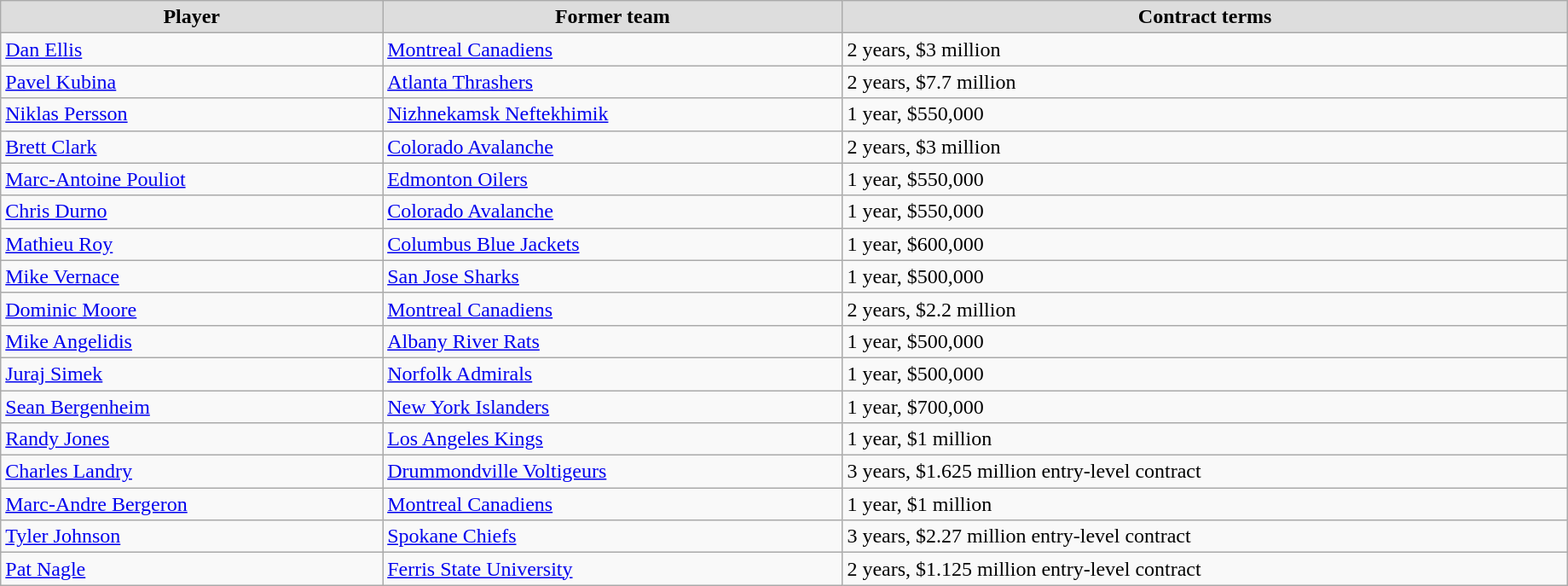<table class="wikitable" style="width:97%;">
<tr style="text-align:center; background:#ddd;">
<td><strong>Player</strong></td>
<td><strong>Former team</strong></td>
<td><strong>Contract terms</strong></td>
</tr>
<tr>
<td><a href='#'>Dan Ellis</a></td>
<td><a href='#'>Montreal Canadiens</a></td>
<td>2 years, $3 million</td>
</tr>
<tr>
<td><a href='#'>Pavel Kubina</a></td>
<td><a href='#'>Atlanta Thrashers</a></td>
<td>2 years, $7.7 million</td>
</tr>
<tr>
<td><a href='#'>Niklas Persson</a></td>
<td><a href='#'>Nizhnekamsk Neftekhimik</a></td>
<td>1 year, $550,000</td>
</tr>
<tr>
<td><a href='#'>Brett Clark</a></td>
<td><a href='#'>Colorado Avalanche</a></td>
<td>2 years, $3 million</td>
</tr>
<tr>
<td><a href='#'>Marc-Antoine Pouliot</a></td>
<td><a href='#'>Edmonton Oilers</a></td>
<td>1 year, $550,000</td>
</tr>
<tr>
<td><a href='#'>Chris Durno</a></td>
<td><a href='#'>Colorado Avalanche</a></td>
<td>1 year, $550,000</td>
</tr>
<tr>
<td><a href='#'>Mathieu Roy</a></td>
<td><a href='#'>Columbus Blue Jackets</a></td>
<td>1 year, $600,000</td>
</tr>
<tr>
<td><a href='#'>Mike Vernace</a></td>
<td><a href='#'>San Jose Sharks</a></td>
<td>1 year, $500,000</td>
</tr>
<tr>
<td><a href='#'>Dominic Moore</a></td>
<td><a href='#'>Montreal Canadiens</a></td>
<td>2 years, $2.2 million</td>
</tr>
<tr>
<td><a href='#'>Mike Angelidis</a></td>
<td><a href='#'>Albany River Rats</a></td>
<td>1 year, $500,000</td>
</tr>
<tr>
<td><a href='#'>Juraj Simek</a></td>
<td><a href='#'>Norfolk Admirals</a></td>
<td>1 year, $500,000</td>
</tr>
<tr>
<td><a href='#'>Sean Bergenheim</a></td>
<td><a href='#'>New York Islanders</a></td>
<td>1 year, $700,000</td>
</tr>
<tr>
<td><a href='#'>Randy Jones</a></td>
<td><a href='#'>Los Angeles Kings</a></td>
<td>1 year, $1 million</td>
</tr>
<tr>
<td><a href='#'>Charles Landry</a></td>
<td><a href='#'>Drummondville Voltigeurs</a></td>
<td>3 years, $1.625 million entry-level contract</td>
</tr>
<tr>
<td><a href='#'>Marc-Andre Bergeron</a></td>
<td><a href='#'>Montreal Canadiens</a></td>
<td>1 year, $1 million</td>
</tr>
<tr>
<td><a href='#'>Tyler Johnson</a></td>
<td><a href='#'>Spokane Chiefs</a></td>
<td>3 years, $2.27 million entry-level contract</td>
</tr>
<tr>
<td><a href='#'>Pat Nagle</a></td>
<td><a href='#'>Ferris State University</a></td>
<td>2 years, $1.125 million entry-level contract</td>
</tr>
</table>
